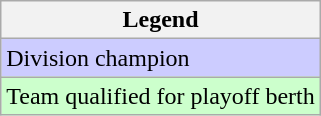<table class="wikitable">
<tr>
<th>Legend</th>
</tr>
<tr style="background:#ccf;">
<td>Division champion</td>
</tr>
<tr style="background:#cfc;">
<td>Team qualified for playoff berth</td>
</tr>
</table>
